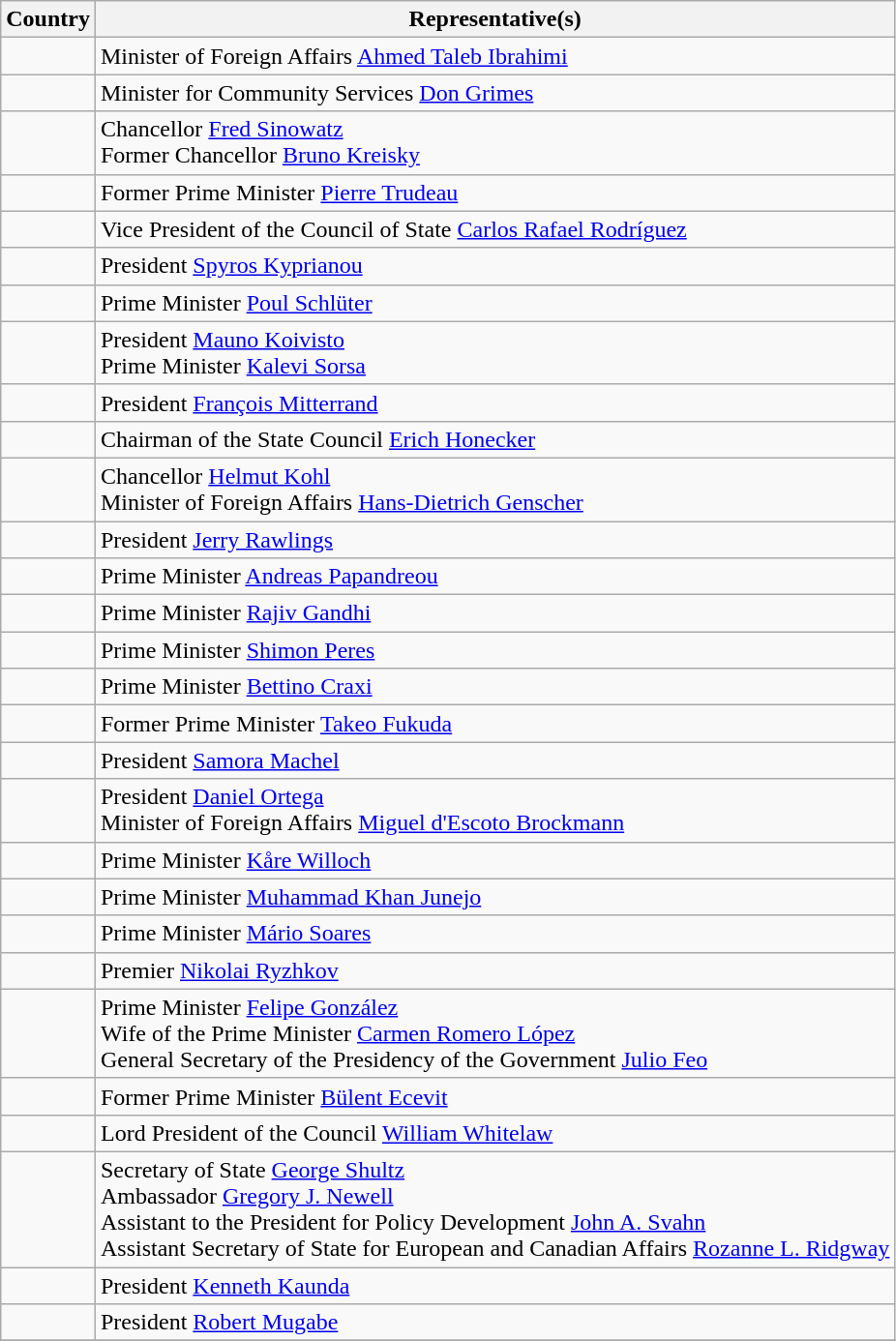<table class="wikitable sortable">
<tr>
<th>Country</th>
<th>Representative(s)</th>
</tr>
<tr>
<td></td>
<td>Minister of Foreign Affairs <a href='#'>Ahmed Taleb Ibrahimi</a></td>
</tr>
<tr>
<td></td>
<td>Minister for Community Services <a href='#'>Don Grimes</a></td>
</tr>
<tr>
<td></td>
<td>Chancellor <a href='#'>Fred Sinowatz</a><br>Former Chancellor <a href='#'>Bruno Kreisky</a></td>
</tr>
<tr>
<td></td>
<td>Former Prime Minister <a href='#'>Pierre Trudeau</a></td>
</tr>
<tr>
<td></td>
<td>Vice President of the Council of State <a href='#'>Carlos Rafael Rodríguez</a></td>
</tr>
<tr>
<td></td>
<td>President <a href='#'>Spyros Kyprianou</a></td>
</tr>
<tr>
<td></td>
<td>Prime Minister <a href='#'>Poul Schlüter</a></td>
</tr>
<tr>
<td></td>
<td>President <a href='#'>Mauno Koivisto</a><br>Prime Minister <a href='#'>Kalevi Sorsa</a></td>
</tr>
<tr>
<td></td>
<td>President <a href='#'>François Mitterrand</a></td>
</tr>
<tr>
<td></td>
<td>Chairman of the State Council <a href='#'>Erich Honecker</a></td>
</tr>
<tr>
<td></td>
<td>Chancellor <a href='#'>Helmut Kohl</a><br>Minister of Foreign Affairs <a href='#'>Hans-Dietrich Genscher</a></td>
</tr>
<tr>
<td></td>
<td>President <a href='#'>Jerry Rawlings</a></td>
</tr>
<tr>
<td></td>
<td>Prime Minister <a href='#'>Andreas Papandreou</a></td>
</tr>
<tr>
<td></td>
<td>Prime Minister <a href='#'>Rajiv Gandhi</a></td>
</tr>
<tr>
<td></td>
<td>Prime Minister <a href='#'>Shimon Peres</a></td>
</tr>
<tr>
<td></td>
<td>Prime Minister <a href='#'>Bettino Craxi</a></td>
</tr>
<tr>
<td></td>
<td>Former Prime Minister <a href='#'>Takeo Fukuda</a></td>
</tr>
<tr>
<td></td>
<td>President <a href='#'>Samora Machel</a></td>
</tr>
<tr>
<td></td>
<td>President <a href='#'>Daniel Ortega</a><br>Minister of Foreign Affairs <a href='#'>Miguel d'Escoto Brockmann</a></td>
</tr>
<tr>
<td></td>
<td>Prime Minister <a href='#'>Kåre Willoch</a></td>
</tr>
<tr>
<td></td>
<td>Prime Minister <a href='#'>Muhammad Khan Junejo</a></td>
</tr>
<tr>
<td></td>
<td>Prime Minister <a href='#'>Mário Soares</a></td>
</tr>
<tr>
<td></td>
<td>Premier <a href='#'>Nikolai Ryzhkov</a></td>
</tr>
<tr>
<td></td>
<td>Prime Minister <a href='#'>Felipe González</a><br>Wife of the Prime Minister <a href='#'>Carmen Romero López</a><br>General Secretary of the Presidency of the Government <a href='#'>Julio Feo</a></td>
</tr>
<tr>
<td></td>
<td>Former Prime Minister <a href='#'>Bülent Ecevit</a></td>
</tr>
<tr>
<td></td>
<td>Lord President of the Council <a href='#'>William Whitelaw</a></td>
</tr>
<tr>
<td></td>
<td>Secretary of State <a href='#'>George Shultz</a><br>Ambassador <a href='#'>Gregory J. Newell</a><br>Assistant to the President for Policy Development <a href='#'>John A. Svahn</a><br>Assistant Secretary of State for European and Canadian Affairs <a href='#'>Rozanne L. Ridgway</a></td>
</tr>
<tr>
<td></td>
<td>President <a href='#'>Kenneth Kaunda</a></td>
</tr>
<tr>
<td></td>
<td>President <a href='#'>Robert Mugabe</a></td>
</tr>
<tr>
</tr>
</table>
